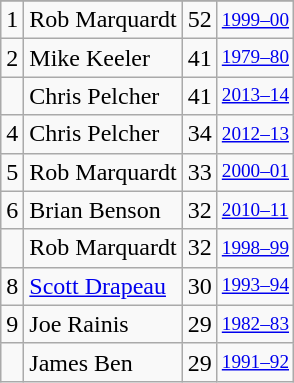<table class="wikitable">
<tr>
</tr>
<tr>
<td>1</td>
<td>Rob Marquardt</td>
<td>52</td>
<td style="font-size:80%;"><a href='#'>1999–00</a></td>
</tr>
<tr>
<td>2</td>
<td>Mike Keeler</td>
<td>41</td>
<td style="font-size:80%;"><a href='#'>1979–80</a></td>
</tr>
<tr>
<td></td>
<td>Chris Pelcher</td>
<td>41</td>
<td style="font-size:80%;"><a href='#'>2013–14</a></td>
</tr>
<tr>
<td>4</td>
<td>Chris Pelcher</td>
<td>34</td>
<td style="font-size:80%;"><a href='#'>2012–13</a></td>
</tr>
<tr>
<td>5</td>
<td>Rob Marquardt</td>
<td>33</td>
<td style="font-size:80%;"><a href='#'>2000–01</a></td>
</tr>
<tr>
<td>6</td>
<td>Brian Benson</td>
<td>32</td>
<td style="font-size:80%;"><a href='#'>2010–11</a></td>
</tr>
<tr>
<td></td>
<td>Rob Marquardt</td>
<td>32</td>
<td style="font-size:80%;"><a href='#'>1998–99</a></td>
</tr>
<tr>
<td>8</td>
<td><a href='#'>Scott Drapeau</a></td>
<td>30</td>
<td style="font-size:80%;"><a href='#'>1993–94</a></td>
</tr>
<tr>
<td>9</td>
<td>Joe Rainis</td>
<td>29</td>
<td style="font-size:80%;"><a href='#'>1982–83</a></td>
</tr>
<tr>
<td></td>
<td>James Ben</td>
<td>29</td>
<td style="font-size:80%;"><a href='#'>1991–92</a></td>
</tr>
</table>
